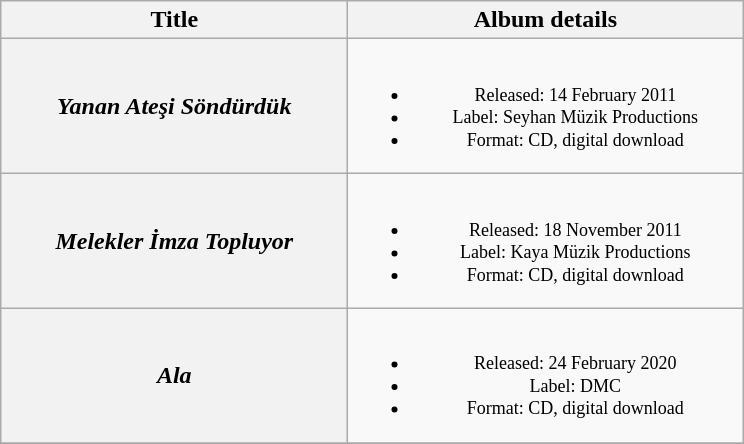<table class="wikitable plainrowheaders" style="text-align:center;" border="1">
<tr>
<th scope="col" style="width:14em;">Title</th>
<th scope="col" style="width:16em;">Album details</th>
</tr>
<tr>
<th scope="row"><em>Yanan Ateşi Söndürdük</em>  <br></th>
<td style="font-size:12px;"><br><ul><li>Released: 14 February 2011</li><li>Label: Seyhan Müzik Productions</li><li>Format: CD, digital download</li></ul></td>
</tr>
<tr>
<th scope="row"><em>Melekler İmza Topluyor</em>  <br></th>
<td style="font-size:12px;"><br><ul><li>Released: 18 November 2011</li><li>Label: Kaya Müzik Productions</li><li>Format: CD, digital download</li></ul></td>
</tr>
<tr>
<th scope="row"><em>Ala</em>  <br></th>
<td style="font-size:12px;"><br><ul><li>Released: 24 February 2020</li><li>Label: DMC</li><li>Format: CD, digital download</li></ul></td>
</tr>
<tr>
</tr>
</table>
